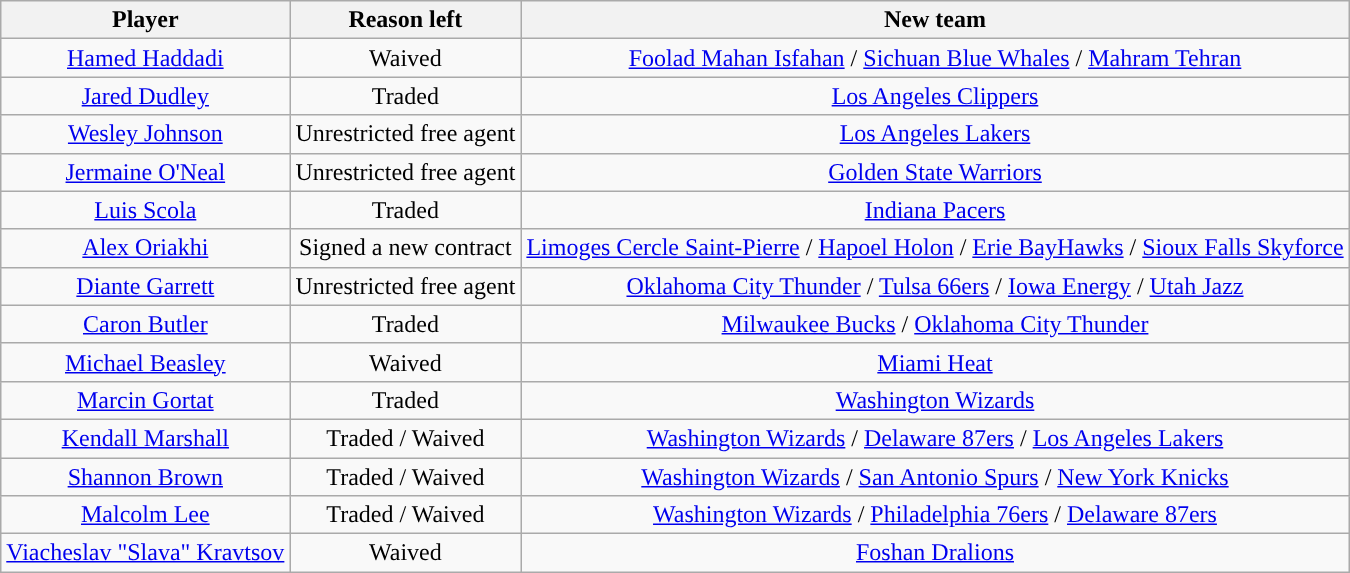<table class="wikitable sortable sortable">
<tr>
<th>Player</th>
<th>Reason left</th>
<th>New team</th>
</tr>
<tr style="text-align: center">
<td><a href='#'>Hamed Haddadi</a></td>
<td>Waived</td>
<td> <a href='#'>Foolad Mahan Isfahan</a> /  <a href='#'>Sichuan Blue Whales</a> /  <a href='#'>Mahram Tehran</a></td>
</tr>
<tr style="text-align: center">
<td><a href='#'>Jared Dudley</a></td>
<td>Traded</td>
<td><a href='#'>Los Angeles Clippers</a></td>
</tr>
<tr style="text-align: center">
<td><a href='#'>Wesley Johnson</a></td>
<td>Unrestricted free agent</td>
<td><a href='#'>Los Angeles Lakers</a></td>
</tr>
<tr style="text-align: center">
<td><a href='#'>Jermaine O'Neal</a></td>
<td>Unrestricted free agent</td>
<td><a href='#'>Golden State Warriors</a></td>
</tr>
<tr style="text-align: center">
<td><a href='#'>Luis Scola</a></td>
<td>Traded</td>
<td><a href='#'>Indiana Pacers</a></td>
</tr>
<tr style="text-align: center">
<td><a href='#'>Alex Oriakhi</a></td>
<td>Signed a new contract</td>
<td> <a href='#'>Limoges Cercle Saint-Pierre</a> /  <a href='#'>Hapoel Holon</a> / <a href='#'>Erie BayHawks</a> / <a href='#'>Sioux Falls Skyforce</a></td>
</tr>
<tr style="text-align: center">
<td><a href='#'>Diante Garrett</a></td>
<td>Unrestricted free agent</td>
<td><a href='#'>Oklahoma City Thunder</a> / <a href='#'>Tulsa 66ers</a> / <a href='#'>Iowa Energy</a> / <a href='#'>Utah Jazz</a></td>
</tr>
<tr style="text-align: center">
<td><a href='#'>Caron Butler</a></td>
<td>Traded</td>
<td><a href='#'>Milwaukee Bucks</a> / <a href='#'>Oklahoma City Thunder</a></td>
</tr>
<tr style="text-align: center">
<td><a href='#'>Michael Beasley</a></td>
<td>Waived</td>
<td><a href='#'><span>Miami Heat</span></a></td>
</tr>
<tr style="text-align: center">
<td><a href='#'>Marcin Gortat</a></td>
<td>Traded</td>
<td><a href='#'>Washington Wizards</a></td>
</tr>
<tr style="text-align: center">
<td><a href='#'>Kendall Marshall</a></td>
<td>Traded / Waived</td>
<td><a href='#'>Washington Wizards</a> / <a href='#'>Delaware 87ers</a> / <a href='#'>Los Angeles Lakers</a></td>
</tr>
<tr style="text-align: center">
<td><a href='#'>Shannon Brown</a></td>
<td>Traded / Waived</td>
<td><a href='#'>Washington Wizards</a> / <a href='#'><span>San Antonio Spurs</span></a> / <a href='#'>New York Knicks</a></td>
</tr>
<tr style="text-align: center">
<td><a href='#'>Malcolm Lee</a></td>
<td>Traded / Waived</td>
<td><a href='#'>Washington Wizards</a> / <a href='#'>Philadelphia 76ers</a> / <a href='#'>Delaware 87ers</a></td>
</tr>
<tr style="text-align: center">
<td><a href='#'>Viacheslav "Slava" Kravtsov</a></td>
<td>Waived</td>
<td> <a href='#'>Foshan Dralions</a></td>
</tr>
</table>
